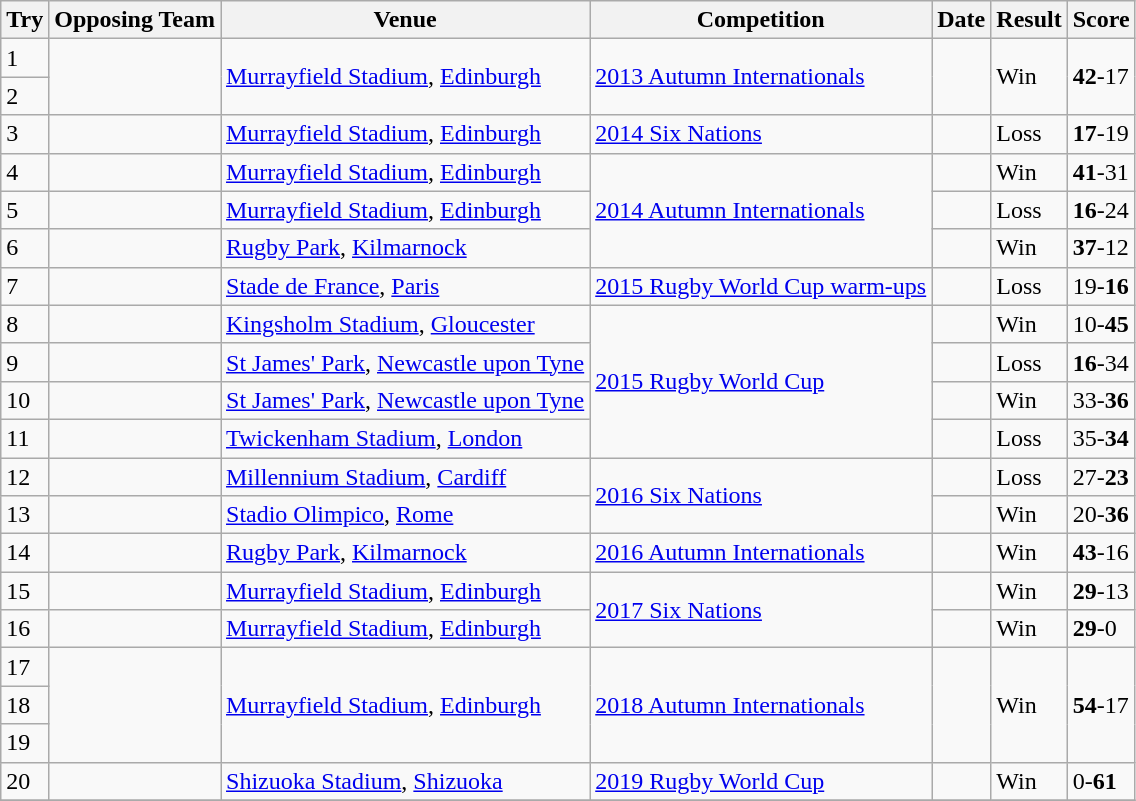<table class="wikitable">
<tr>
<th>Try</th>
<th>Opposing Team</th>
<th>Venue</th>
<th>Competition</th>
<th>Date</th>
<th>Result</th>
<th>Score</th>
</tr>
<tr>
<td>1</td>
<td rowspan=2></td>
<td rowspan=2><a href='#'>Murrayfield Stadium</a>, <a href='#'>Edinburgh</a></td>
<td rowspan=2><a href='#'>2013 Autumn Internationals</a></td>
<td rowspan=2></td>
<td rowspan=2>Win</td>
<td rowspan=2><strong>42</strong>-17</td>
</tr>
<tr>
<td>2</td>
</tr>
<tr>
<td>3</td>
<td></td>
<td><a href='#'>Murrayfield Stadium</a>, <a href='#'>Edinburgh</a></td>
<td><a href='#'>2014 Six Nations</a></td>
<td></td>
<td>Loss</td>
<td><strong>17</strong>-19</td>
</tr>
<tr>
<td>4</td>
<td></td>
<td><a href='#'>Murrayfield Stadium</a>, <a href='#'>Edinburgh</a></td>
<td rowspan=3><a href='#'>2014 Autumn Internationals</a></td>
<td></td>
<td>Win</td>
<td><strong>41</strong>-31</td>
</tr>
<tr>
<td>5</td>
<td></td>
<td><a href='#'>Murrayfield Stadium</a>, <a href='#'>Edinburgh</a></td>
<td></td>
<td>Loss</td>
<td><strong>16</strong>-24</td>
</tr>
<tr>
<td>6</td>
<td></td>
<td><a href='#'>Rugby Park</a>, <a href='#'>Kilmarnock</a></td>
<td></td>
<td>Win</td>
<td><strong>37</strong>-12</td>
</tr>
<tr>
<td>7</td>
<td></td>
<td><a href='#'>Stade de France</a>, <a href='#'>Paris</a></td>
<td><a href='#'>2015 Rugby World Cup warm-ups</a></td>
<td></td>
<td>Loss</td>
<td>19-<strong>16</strong></td>
</tr>
<tr>
<td>8</td>
<td></td>
<td><a href='#'>Kingsholm Stadium</a>, <a href='#'>Gloucester</a></td>
<td rowspan=4><a href='#'>2015 Rugby World Cup</a></td>
<td></td>
<td>Win</td>
<td>10-<strong>45</strong></td>
</tr>
<tr>
<td>9</td>
<td></td>
<td><a href='#'>St James' Park</a>, <a href='#'>Newcastle upon Tyne</a></td>
<td></td>
<td>Loss</td>
<td><strong>16</strong>-34</td>
</tr>
<tr>
<td>10</td>
<td></td>
<td><a href='#'>St James' Park</a>, <a href='#'>Newcastle upon Tyne</a></td>
<td></td>
<td>Win</td>
<td>33-<strong>36</strong></td>
</tr>
<tr>
<td>11</td>
<td></td>
<td><a href='#'>Twickenham Stadium</a>, <a href='#'>London</a></td>
<td></td>
<td>Loss</td>
<td>35-<strong>34</strong></td>
</tr>
<tr>
<td>12</td>
<td></td>
<td><a href='#'>Millennium Stadium</a>, <a href='#'>Cardiff</a></td>
<td rowspan=2><a href='#'>2016 Six Nations</a></td>
<td></td>
<td>Loss</td>
<td>27-<strong>23</strong></td>
</tr>
<tr>
<td>13</td>
<td></td>
<td><a href='#'>Stadio Olimpico</a>, <a href='#'>Rome</a></td>
<td></td>
<td>Win</td>
<td>20-<strong>36</strong></td>
</tr>
<tr>
<td>14</td>
<td></td>
<td><a href='#'>Rugby Park</a>, <a href='#'>Kilmarnock</a></td>
<td><a href='#'>2016 Autumn Internationals</a></td>
<td></td>
<td>Win</td>
<td><strong>43</strong>-16</td>
</tr>
<tr>
<td>15</td>
<td></td>
<td><a href='#'>Murrayfield Stadium</a>, <a href='#'>Edinburgh</a></td>
<td rowspan=2><a href='#'>2017 Six Nations</a></td>
<td></td>
<td>Win</td>
<td><strong>29</strong>-13</td>
</tr>
<tr>
<td>16</td>
<td></td>
<td><a href='#'>Murrayfield Stadium</a>, <a href='#'>Edinburgh</a></td>
<td></td>
<td>Win</td>
<td><strong>29</strong>-0</td>
</tr>
<tr>
<td>17</td>
<td rowspan=3></td>
<td rowspan=3><a href='#'>Murrayfield Stadium</a>, <a href='#'>Edinburgh</a></td>
<td rowspan=3><a href='#'>2018 Autumn Internationals</a></td>
<td rowspan=3></td>
<td rowspan=3>Win</td>
<td rowspan=3><strong>54</strong>-17</td>
</tr>
<tr>
<td>18</td>
</tr>
<tr>
<td>19</td>
</tr>
<tr>
<td>20</td>
<td></td>
<td><a href='#'>Shizuoka Stadium</a>, <a href='#'>Shizuoka</a></td>
<td><a href='#'>2019 Rugby World Cup</a></td>
<td></td>
<td>Win</td>
<td>0-<strong>61</strong></td>
</tr>
<tr>
</tr>
</table>
